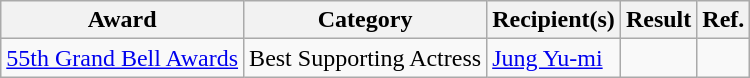<table class="wikitable sortable">
<tr>
<th>Award</th>
<th>Category</th>
<th>Recipient(s)</th>
<th>Result</th>
<th>Ref.</th>
</tr>
<tr>
<td><a href='#'>55th Grand Bell Awards</a></td>
<td>Best Supporting Actress</td>
<td><a href='#'>Jung Yu-mi</a></td>
<td></td>
<td></td>
</tr>
</table>
